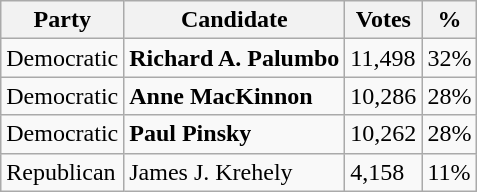<table class="wikitable">
<tr>
<th>Party</th>
<th>Candidate</th>
<th>Votes</th>
<th>%</th>
</tr>
<tr>
<td>Democratic</td>
<td><strong>Richard A. Palumbo</strong></td>
<td>11,498</td>
<td>32%</td>
</tr>
<tr>
<td>Democratic</td>
<td><strong>Anne MacKinnon</strong></td>
<td>10,286</td>
<td>28%</td>
</tr>
<tr>
<td>Democratic</td>
<td><strong>Paul Pinsky</strong></td>
<td>10,262</td>
<td>28%</td>
</tr>
<tr>
<td>Republican</td>
<td>James J. Krehely</td>
<td>4,158</td>
<td>11%</td>
</tr>
</table>
